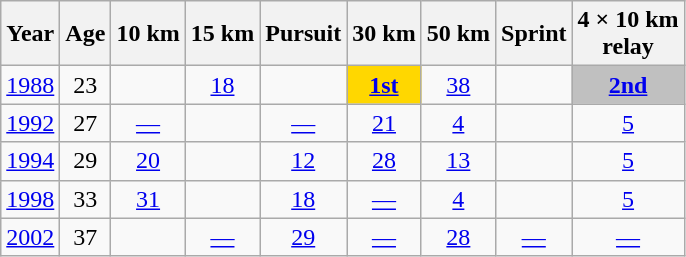<table class="wikitable" style="text-align: center;">
<tr>
<th scope="col">Year</th>
<th scope="col">Age</th>
<th scope="col">10 km</th>
<th scope="col">15 km</th>
<th scope="col">Pursuit</th>
<th scope="col">30 km</th>
<th scope="col">50 km</th>
<th scope="col">Sprint</th>
<th scope="col">4 × 10 km<br>relay</th>
</tr>
<tr>
<td><a href='#'>1988</a></td>
<td>23</td>
<td></td>
<td><a href='#'>18</a></td>
<td></td>
<td style="background-color: gold;"><a href='#'><strong>1st</strong></a></td>
<td><a href='#'>38</a></td>
<td></td>
<td style="background-color: silver;"><a href='#'><strong>2nd</strong></a></td>
</tr>
<tr>
<td><a href='#'>1992</a></td>
<td>27</td>
<td><a href='#'>—</a></td>
<td></td>
<td><a href='#'>—</a></td>
<td><a href='#'>21</a></td>
<td><a href='#'>4</a></td>
<td></td>
<td><a href='#'>5</a></td>
</tr>
<tr>
<td><a href='#'>1994</a></td>
<td>29</td>
<td><a href='#'>20</a></td>
<td></td>
<td><a href='#'>12</a></td>
<td><a href='#'>28</a></td>
<td><a href='#'>13</a></td>
<td></td>
<td><a href='#'>5</a></td>
</tr>
<tr>
<td><a href='#'>1998</a></td>
<td>33</td>
<td><a href='#'>31</a></td>
<td></td>
<td><a href='#'>18</a></td>
<td><a href='#'>—</a></td>
<td><a href='#'>4</a></td>
<td></td>
<td><a href='#'>5</a></td>
</tr>
<tr>
<td><a href='#'>2002</a></td>
<td>37</td>
<td></td>
<td><a href='#'>—</a></td>
<td><a href='#'>29</a></td>
<td><a href='#'>—</a></td>
<td><a href='#'>28</a></td>
<td><a href='#'>—</a></td>
<td><a href='#'>—</a></td>
</tr>
</table>
